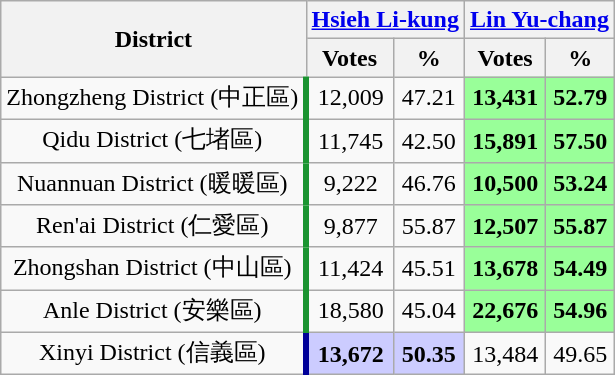<table class="wikitable collapsible sortable" style="text-align:center">
<tr>
<th rowspan=2;">District</th>
<th colspan=2; border-bottom:4px solid #000099;"> <a href='#'>Hsieh Li-kung</a></th>
<th colspan=2; border-bottom:4px solid #1B9431;"> <a href='#'>Lin Yu-chang</a></th>
</tr>
<tr>
<th>Votes</th>
<th>%</th>
<th>Votes</th>
<th>%</th>
</tr>
<tr>
<td style="border-right:4px solid #1B9431;">Zhongzheng District (中正區)</td>
<td>12,009</td>
<td>47.21</td>
<td style="background-color:#99FF99;"><strong>13,431</strong></td>
<td style="background-color:#99FF99;"><strong>52.79</strong></td>
</tr>
<tr>
<td style="border-right:4px solid #1B9431;">Qidu District (七堵區)</td>
<td>11,745</td>
<td>42.50</td>
<td style="background-color:#99FF99;"><strong>15,891</strong></td>
<td style="background-color:#99FF99;"><strong>57.50</strong></td>
</tr>
<tr>
<td style="border-right:4px solid #1B9431;">Nuannuan District (暖暖區)</td>
<td>9,222</td>
<td>46.76</td>
<td style="background-color:#99FF99;"><strong>10,500</strong></td>
<td style="background-color:#99FF99;"><strong>53.24</strong></td>
</tr>
<tr>
<td style="border-right:4px solid #1B9431;">Ren'ai District (仁愛區)</td>
<td>9,877</td>
<td>55.87</td>
<td style="background-color:#99FF99;"><strong>12,507</strong></td>
<td style="background-color:#99FF99;"><strong>55.87</strong></td>
</tr>
<tr>
<td style="border-right:4px solid #1B9431;">Zhongshan District (中山區)</td>
<td>11,424</td>
<td>45.51</td>
<td style="background-color:#99FF99;"><strong>13,678</strong></td>
<td style="background-color:#99FF99;"><strong>54.49</strong></td>
</tr>
<tr>
<td style="border-right:4px solid #1B9431;">Anle District (安樂區)</td>
<td>18,580</td>
<td>45.04</td>
<td style="background-color:#99FF99;"><strong>22,676</strong></td>
<td style="background-color:#99FF99;"><strong>54.96</strong></td>
</tr>
<tr>
<td style="border-right:4px solid #000099;">Xinyi District (信義區)</td>
<td style="background-color:#CCCCFF;"><strong>13,672</strong></td>
<td style="background-color:#CCCCFF;"><strong>50.35</strong></td>
<td>13,484</td>
<td>49.65</td>
</tr>
</table>
